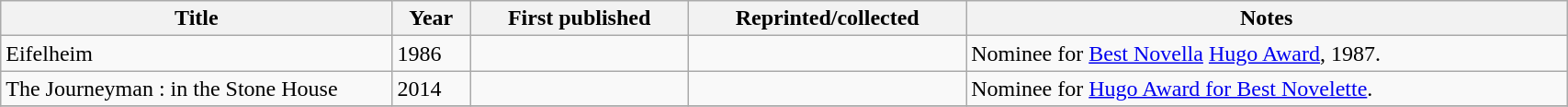<table class='wikitable sortable' width='90%'>
<tr>
<th width=25%>Title</th>
<th>Year</th>
<th>First published</th>
<th>Reprinted/collected</th>
<th>Notes</th>
</tr>
<tr>
<td>Eifelheim</td>
<td>1986</td>
<td></td>
<td></td>
<td>Nominee for <a href='#'>Best Novella</a> <a href='#'>Hugo Award</a>, 1987.</td>
</tr>
<tr>
<td>The Journeyman : in the Stone House</td>
<td>2014</td>
<td></td>
<td></td>
<td>Nominee for <a href='#'>Hugo Award for Best Novelette</a>.</td>
</tr>
<tr>
</tr>
</table>
